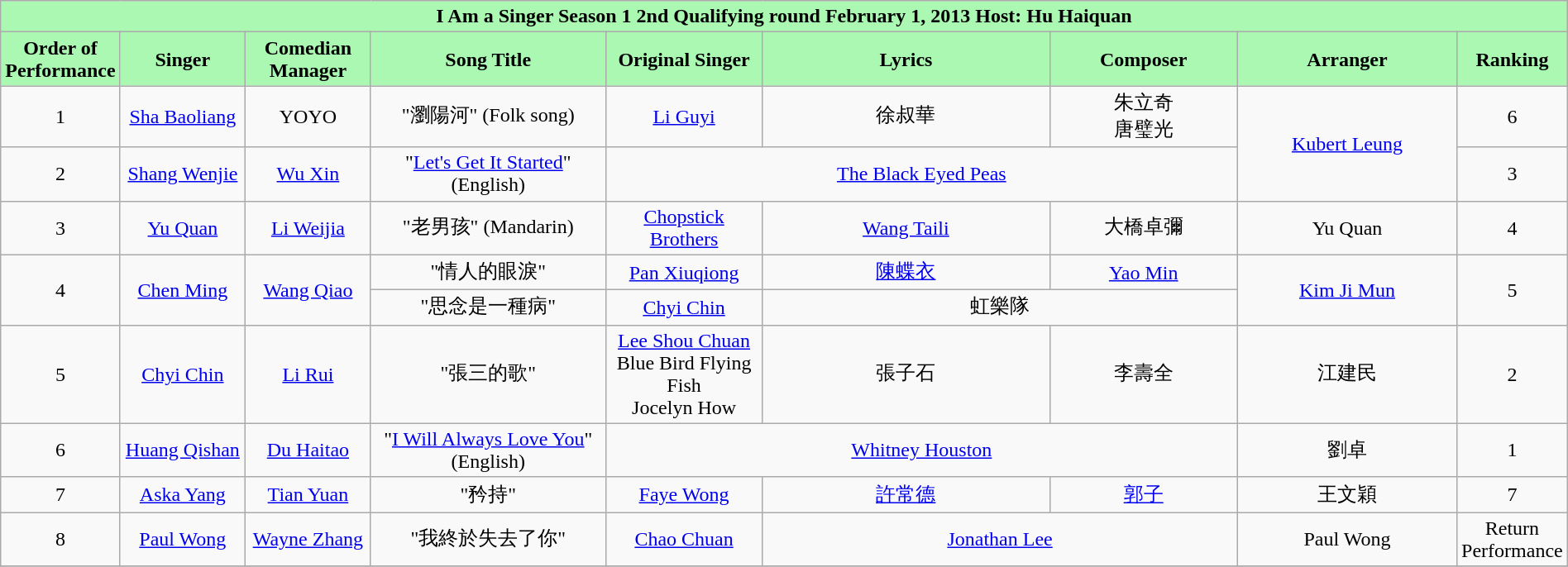<table class="wikitable sortable mw-collapsible" width="100%" style="text-align:center">
<tr align=center style="background:#ABF8B2">
<td colspan="9"><div><strong>I Am a Singer Season 1 2nd Qualifying round February 1, 2013 Host: Hu Haiquan</strong></div></td>
</tr>
<tr align=center style="background:#ABF8B2">
<td style="width:5%"><strong>Order of Performance</strong></td>
<td style="width:8%"><strong>Singer</strong></td>
<td style="width:8%"><strong>Comedian Manager</strong></td>
<td style="width:15%"><strong>Song Title</strong></td>
<td style="width:10%"><strong>Original Singer</strong></td>
<td style=width:10%"><strong>Lyrics</strong></td>
<td style="width:12%"><strong>Composer</strong></td>
<td style="width:14%"><strong>Arranger</strong></td>
<td style="width:5%"><strong>Ranking</strong></td>
</tr>
<tr>
<td>1</td>
<td><a href='#'>Sha Baoliang</a></td>
<td>YOYO</td>
<td>"瀏陽河" (Folk song)</td>
<td><a href='#'>Li Guyi</a></td>
<td>徐叔華</td>
<td>朱立奇<br>唐璧光</td>
<td rowspan="2"><a href='#'>Kubert Leung</a></td>
<td>6</td>
</tr>
<tr>
<td>2</td>
<td><a href='#'>Shang Wenjie</a></td>
<td><a href='#'>Wu Xin</a></td>
<td>"<a href='#'>Let's Get It Started</a>" (English)</td>
<td colspan="3"><a href='#'>The Black Eyed Peas</a></td>
<td>3</td>
</tr>
<tr>
<td>3</td>
<td><a href='#'>Yu Quan</a></td>
<td><a href='#'>Li Weijia</a></td>
<td>"老男孩" (Mandarin)</td>
<td><a href='#'>Chopstick Brothers</a></td>
<td><a href='#'>Wang Taili</a></td>
<td>大橋卓彌</td>
<td>Yu Quan</td>
<td>4</td>
</tr>
<tr>
<td rowspan=2>4</td>
<td rowspan=2><a href='#'>Chen Ming</a></td>
<td rowspan="2"><a href='#'>Wang Qiao</a></td>
<td>"情人的眼淚"</td>
<td><a href='#'>Pan Xiuqiong</a></td>
<td><a href='#'>陳蝶衣</a></td>
<td><a href='#'>Yao Min</a></td>
<td rowspan="2"><a href='#'>Kim Ji Mun</a></td>
<td rowspan=2>5</td>
</tr>
<tr>
<td>"思念是一種病"</td>
<td><a href='#'>Chyi Chin</a></td>
<td colspan="2">虹樂隊</td>
</tr>
<tr>
<td>5</td>
<td><a href='#'>Chyi Chin</a></td>
<td><a href='#'>Li Rui</a></td>
<td>"張三的歌"</td>
<td><a href='#'>Lee Shou Chuan</a><br>Blue Bird Flying Fish<br>Jocelyn How</td>
<td>張子石</td>
<td>李壽全</td>
<td>江建民</td>
<td>2</td>
</tr>
<tr>
<td>6</td>
<td><a href='#'>Huang Qishan</a></td>
<td><a href='#'>Du Haitao</a></td>
<td>"<a href='#'>I Will Always Love You</a>" (English)</td>
<td colspan="3"><a href='#'>Whitney Houston</a></td>
<td>劉卓</td>
<td>1</td>
</tr>
<tr>
<td>7</td>
<td><a href='#'>Aska Yang</a></td>
<td><a href='#'>Tian Yuan</a></td>
<td>"矜持"</td>
<td><a href='#'>Faye Wong</a></td>
<td><a href='#'>許常德</a></td>
<td><a href='#'>郭子</a></td>
<td>王文穎</td>
<td>7</td>
</tr>
<tr>
<td>8</td>
<td><a href='#'>Paul Wong</a></td>
<td><a href='#'>Wayne Zhang</a></td>
<td>"我終於失去了你"</td>
<td><a href='#'>Chao Chuan</a></td>
<td colspan="2"><a href='#'>Jonathan Lee</a></td>
<td>Paul Wong</td>
<td>Return Performance</td>
</tr>
<tr>
</tr>
</table>
